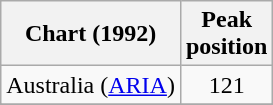<table class="wikitable sortable plainrowheaders">
<tr>
<th>Chart (1992)</th>
<th>Peak<br>position</th>
</tr>
<tr>
<td>Australia (<a href='#'>ARIA</a>)</td>
<td align=center>121</td>
</tr>
<tr>
</tr>
<tr>
</tr>
</table>
